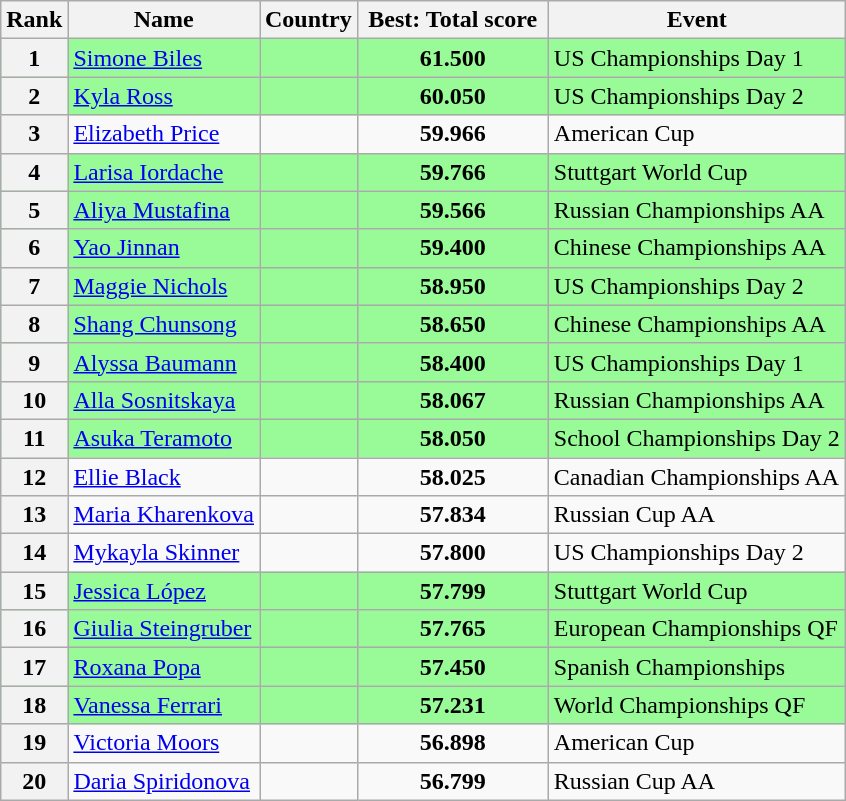<table class="wikitable sortable">
<tr>
<th>Rank</th>
<th>Name</th>
<th>Country</th>
<th width=120px>Best: Total score</th>
<th>Event</th>
</tr>
<tr bgcolor=98FB98>
<th>1</th>
<td><a href='#'>Simone Biles</a></td>
<td align=center></td>
<td align=center><strong>61.500</strong></td>
<td>US Championships Day 1</td>
</tr>
<tr bgcolor=98FB98>
<th>2</th>
<td><a href='#'>Kyla Ross</a></td>
<td align=center></td>
<td align=center><strong>60.050</strong></td>
<td>US Championships Day 2</td>
</tr>
<tr>
<th>3</th>
<td><a href='#'>Elizabeth Price</a></td>
<td align=center></td>
<td align=center><strong>59.966</strong></td>
<td>American Cup</td>
</tr>
<tr bgcolor=98FB98>
<th>4</th>
<td><a href='#'>Larisa Iordache</a></td>
<td align=center></td>
<td align=center><strong>59.766</strong></td>
<td>Stuttgart World Cup</td>
</tr>
<tr bgcolor=98FB98>
<th>5</th>
<td><a href='#'>Aliya Mustafina</a></td>
<td align=center></td>
<td align=center><strong>59.566</strong></td>
<td>Russian Championships AA</td>
</tr>
<tr bgcolor=98FB98>
<th>6</th>
<td><a href='#'>Yao Jinnan</a></td>
<td align=center></td>
<td align=center><strong>59.400</strong></td>
<td>Chinese Championships AA</td>
</tr>
<tr bgcolor=98FB98>
<th>7</th>
<td><a href='#'>Maggie Nichols</a></td>
<td align=center></td>
<td align=center><strong>58.950</strong></td>
<td>US Championships Day 2</td>
</tr>
<tr bgcolor=98FB98>
<th>8</th>
<td><a href='#'>Shang Chunsong</a></td>
<td align=center></td>
<td align=center><strong>58.650</strong></td>
<td>Chinese Championships AA</td>
</tr>
<tr bgcolor=98FB98>
<th>9</th>
<td><a href='#'>Alyssa Baumann</a></td>
<td align=center></td>
<td align=center><strong>58.400</strong></td>
<td>US Championships Day 1</td>
</tr>
<tr bgcolor=98FB98>
<th>10</th>
<td><a href='#'>Alla Sosnitskaya</a></td>
<td align=center></td>
<td align=center><strong>58.067</strong></td>
<td>Russian Championships AA</td>
</tr>
<tr bgcolor=98FB98>
<th>11</th>
<td><a href='#'>Asuka Teramoto</a></td>
<td align=center></td>
<td align=center><strong>58.050</strong></td>
<td>School Championships Day 2</td>
</tr>
<tr>
<th>12</th>
<td><a href='#'>Ellie Black</a></td>
<td align=center></td>
<td align=center><strong>58.025</strong></td>
<td>Canadian Championships AA</td>
</tr>
<tr>
<th>13</th>
<td><a href='#'>Maria Kharenkova</a></td>
<td align=center></td>
<td align=center><strong>57.834</strong></td>
<td>Russian Cup AA</td>
</tr>
<tr>
<th>14</th>
<td><a href='#'>Mykayla Skinner</a></td>
<td align=center></td>
<td align=center><strong>57.800</strong></td>
<td>US Championships Day 2</td>
</tr>
<tr bgcolor=98FB98>
<th>15</th>
<td><a href='#'>Jessica López</a></td>
<td align=center></td>
<td align=center><strong>57.799</strong></td>
<td>Stuttgart World Cup</td>
</tr>
<tr bgcolor=98FB98>
<th>16</th>
<td><a href='#'>Giulia Steingruber</a></td>
<td align=center></td>
<td align=center><strong>57.765</strong></td>
<td>European Championships QF</td>
</tr>
<tr bgcolor=98FB98>
<th>17</th>
<td><a href='#'>Roxana Popa</a></td>
<td align=center></td>
<td align=center><strong>57.450</strong></td>
<td>Spanish Championships</td>
</tr>
<tr bgcolor=98FB98>
<th>18</th>
<td><a href='#'>Vanessa Ferrari</a></td>
<td align=center></td>
<td align=center><strong>57.231</strong></td>
<td>World Championships QF</td>
</tr>
<tr>
<th>19</th>
<td><a href='#'>Victoria Moors</a></td>
<td align=center></td>
<td align=center><strong>56.898</strong></td>
<td>American Cup</td>
</tr>
<tr>
<th>20</th>
<td><a href='#'>Daria Spiridonova</a></td>
<td align=center></td>
<td align=center><strong>56.799</strong></td>
<td>Russian Cup AA</td>
</tr>
</table>
